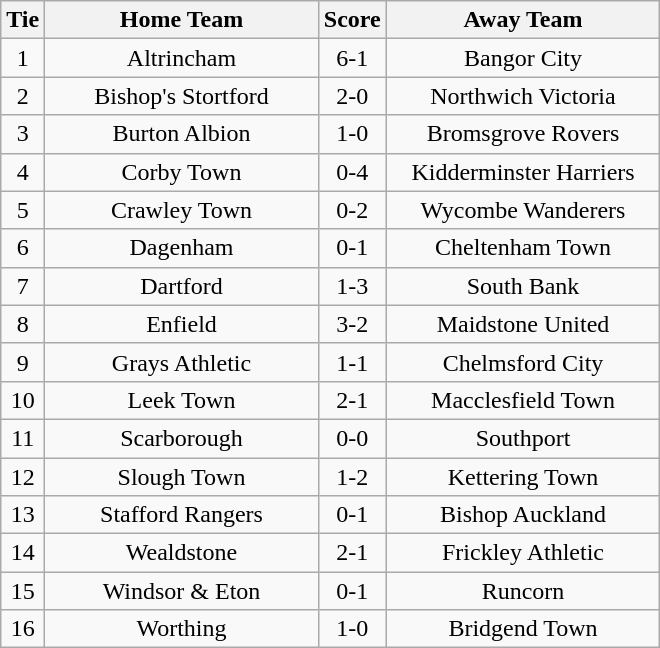<table class="wikitable" style="text-align:center;">
<tr>
<th width=20>Tie</th>
<th width=175>Home Team</th>
<th width=20>Score</th>
<th width=175>Away Team</th>
</tr>
<tr>
<td>1</td>
<td>Altrincham</td>
<td>6-1</td>
<td>Bangor City</td>
</tr>
<tr>
<td>2</td>
<td>Bishop's Stortford</td>
<td>2-0</td>
<td>Northwich Victoria</td>
</tr>
<tr>
<td>3</td>
<td>Burton Albion</td>
<td>1-0</td>
<td>Bromsgrove Rovers</td>
</tr>
<tr>
<td>4</td>
<td>Corby Town</td>
<td>0-4</td>
<td>Kidderminster Harriers</td>
</tr>
<tr>
<td>5</td>
<td>Crawley Town</td>
<td>0-2</td>
<td>Wycombe Wanderers</td>
</tr>
<tr>
<td>6</td>
<td>Dagenham</td>
<td>0-1</td>
<td>Cheltenham Town</td>
</tr>
<tr>
<td>7</td>
<td>Dartford</td>
<td>1-3</td>
<td>South Bank</td>
</tr>
<tr>
<td>8</td>
<td>Enfield</td>
<td>3-2</td>
<td>Maidstone United</td>
</tr>
<tr>
<td>9</td>
<td>Grays Athletic</td>
<td>1-1</td>
<td>Chelmsford City</td>
</tr>
<tr>
<td>10</td>
<td>Leek Town</td>
<td>2-1</td>
<td>Macclesfield Town</td>
</tr>
<tr>
<td>11</td>
<td>Scarborough</td>
<td>0-0</td>
<td>Southport</td>
</tr>
<tr>
<td>12</td>
<td>Slough Town</td>
<td>1-2</td>
<td>Kettering Town</td>
</tr>
<tr>
<td>13</td>
<td>Stafford Rangers</td>
<td>0-1</td>
<td>Bishop Auckland</td>
</tr>
<tr>
<td>14</td>
<td>Wealdstone</td>
<td>2-1</td>
<td>Frickley Athletic</td>
</tr>
<tr>
<td>15</td>
<td>Windsor & Eton</td>
<td>0-1</td>
<td>Runcorn</td>
</tr>
<tr>
<td>16</td>
<td>Worthing</td>
<td>1-0</td>
<td>Bridgend Town</td>
</tr>
</table>
